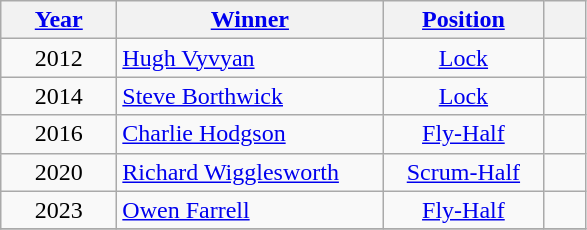<table class="wikitable sticky-header">
<tr>
<th width=70><a href='#'>Year</a></th>
<th width=170><a href='#'>Winner</a></th>
<th width=100><a href='#'>Position</a></th>
<th width=20></th>
</tr>
<tr>
<td align=center>2012</td>
<td> <a href='#'>Hugh Vyvyan</a></td>
<td align=center><a href='#'>Lock</a></td>
<td align=center></td>
</tr>
<tr>
<td align=center>2014</td>
<td> <a href='#'>Steve Borthwick</a></td>
<td align=center><a href='#'>Lock</a></td>
<td align=center></td>
</tr>
<tr>
<td align=center>2016</td>
<td> <a href='#'>Charlie Hodgson</a></td>
<td align=center><a href='#'>Fly-Half</a></td>
<td align=center></td>
</tr>
<tr>
<td align=center>2020</td>
<td> <a href='#'>Richard Wigglesworth</a></td>
<td align=center><a href='#'>Scrum-Half</a></td>
<td align=center></td>
</tr>
<tr>
<td align=center>2023</td>
<td> <a href='#'>Owen Farrell</a></td>
<td align=center><a href='#'>Fly-Half</a></td>
<td align=center></td>
</tr>
<tr>
</tr>
</table>
